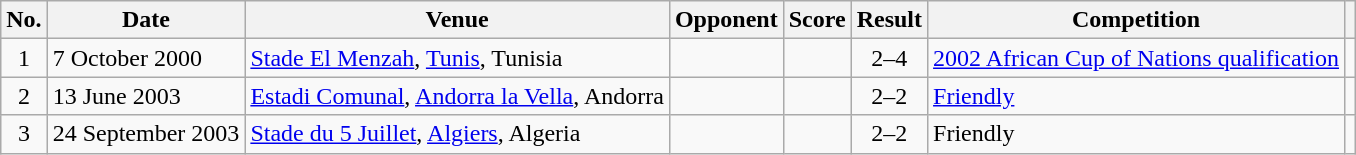<table class="wikitable sortable">
<tr>
<th scope="col">No.</th>
<th scope="col">Date</th>
<th scope="col">Venue</th>
<th scope="col">Opponent</th>
<th scope="col">Score</th>
<th scope="col">Result</th>
<th scope="col">Competition</th>
<th scope="col" class="unsortable"></th>
</tr>
<tr>
<td align="center">1</td>
<td>7 October 2000</td>
<td><a href='#'>Stade El Menzah</a>, <a href='#'>Tunis</a>, Tunisia</td>
<td></td>
<td></td>
<td align="center">2–4</td>
<td><a href='#'>2002 African Cup of Nations qualification</a></td>
<td></td>
</tr>
<tr>
<td align="center">2</td>
<td>13 June 2003</td>
<td><a href='#'>Estadi Comunal</a>, <a href='#'>Andorra la Vella</a>, Andorra</td>
<td></td>
<td></td>
<td align="center">2–2</td>
<td><a href='#'>Friendly</a></td>
<td></td>
</tr>
<tr>
<td align="center">3</td>
<td>24 September 2003</td>
<td><a href='#'>Stade du 5 Juillet</a>, <a href='#'>Algiers</a>, Algeria</td>
<td></td>
<td></td>
<td align="center">2–2</td>
<td>Friendly</td>
<td></td>
</tr>
</table>
